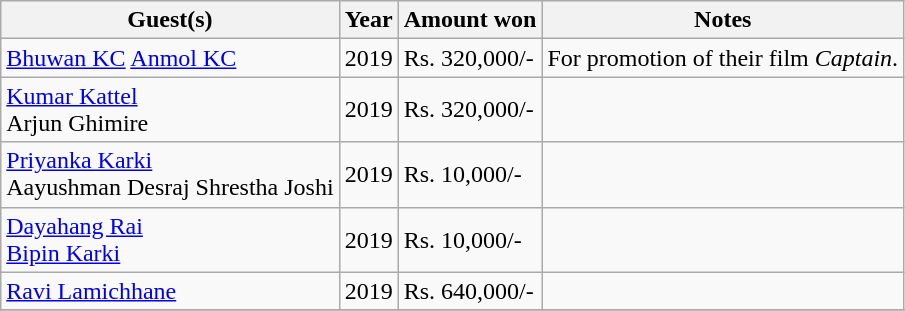<table class="wikitable">
<tr>
<th>Guest(s)</th>
<th>Year</th>
<th>Amount won</th>
<th>Notes</th>
</tr>
<tr>
<td><a href='#'>Bhuwan KC</a> <a href='#'>Anmol KC</a></td>
<td>2019</td>
<td>Rs. 320,000/-</td>
<td>For promotion of their film <em>Captain</em>.</td>
</tr>
<tr>
<td><a href='#'>Kumar Kattel</a> <br> Arjun Ghimire</td>
<td>2019</td>
<td>Rs. 320,000/-</td>
<td></td>
</tr>
<tr>
<td><a href='#'>Priyanka Karki</a> <br> Aayushman Desraj Shrestha Joshi</td>
<td>2019</td>
<td>Rs. 10,000/-</td>
<td></td>
</tr>
<tr>
<td><a href='#'>Dayahang Rai</a> <br> <a href='#'>Bipin Karki</a></td>
<td>2019</td>
<td>Rs. 10,000/-</td>
<td></td>
</tr>
<tr>
<td><a href='#'>Ravi Lamichhane</a></td>
<td>2019</td>
<td>Rs. 640,000/-</td>
<td></td>
</tr>
<tr>
</tr>
</table>
